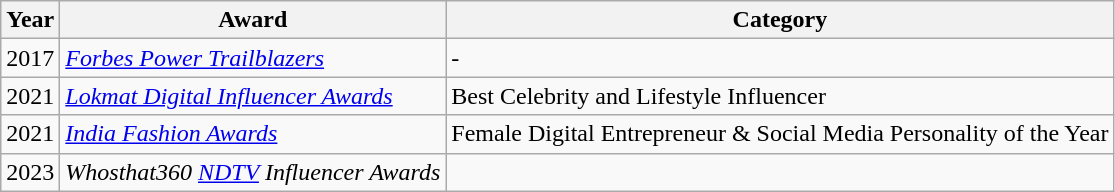<table class="wikitable">
<tr>
<th>Year</th>
<th>Award</th>
<th>Category</th>
</tr>
<tr>
<td>2017</td>
<td><em><a href='#'>Forbes Power Trailblazers</a></em></td>
<td>-</td>
</tr>
<tr>
<td>2021</td>
<td><em><a href='#'>Lokmat Digital Influencer Awards</a></em></td>
<td>Best Celebrity and Lifestyle Influencer</td>
</tr>
<tr>
<td>2021</td>
<td><em><a href='#'>India Fashion Awards</a></em></td>
<td>Female Digital Entrepreneur & Social Media Personality of the Year</td>
</tr>
<tr>
<td>2023</td>
<td><em>Whosthat360 <a href='#'>NDTV</a> Influencer Awards</em></td>
<td></td>
</tr>
</table>
